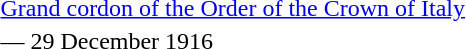<table>
<tr>
<td rowspan=2 style="width:60px; vertical-align:top;"></td>
<td><a href='#'>Grand cordon of the Order of the Crown of Italy</a></td>
</tr>
<tr>
<td>— 29 December 1916</td>
</tr>
</table>
